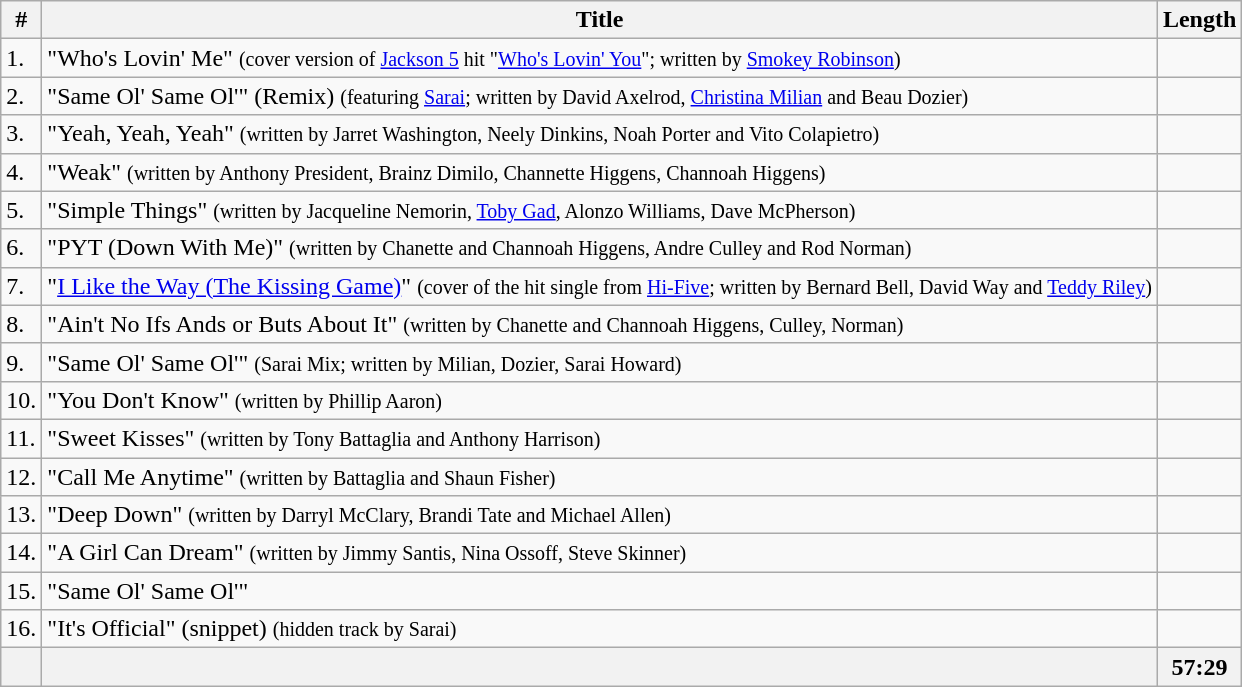<table class="wikitable">
<tr>
<th align="center">#</th>
<th align="center">Title</th>
<th align="center">Length</th>
</tr>
<tr>
<td>1.</td>
<td>"Who's Lovin' Me" <small> (cover version of <a href='#'>Jackson 5</a> hit "<a href='#'>Who's Lovin' You</a>"; written by <a href='#'>Smokey Robinson</a>) </small></td>
<td></td>
</tr>
<tr>
<td>2.</td>
<td>"Same Ol' Same Ol'" (Remix) <small> (featuring <a href='#'>Sarai</a>; written by David Axelrod, <a href='#'>Christina Milian</a> and Beau Dozier)</small></td>
<td></td>
</tr>
<tr>
<td>3.</td>
<td>"Yeah, Yeah, Yeah" <small> (written by Jarret Washington, Neely Dinkins, Noah Porter and Vito Colapietro) </small></td>
<td></td>
</tr>
<tr>
<td>4.</td>
<td>"Weak" <small> (written by Anthony President, Brainz Dimilo, Channette Higgens, Channoah Higgens) </small></td>
<td></td>
</tr>
<tr>
<td>5.</td>
<td>"Simple Things" <small> (written by Jacqueline Nemorin, <a href='#'>Toby Gad</a>, Alonzo Williams, Dave McPherson) </small></td>
<td></td>
</tr>
<tr>
<td>6.</td>
<td>"PYT (Down With Me)" <small> (written by Chanette and Channoah Higgens, Andre Culley and Rod Norman) </small></td>
<td></td>
</tr>
<tr>
<td>7.</td>
<td>"<a href='#'>I Like the Way (The Kissing Game)</a>" <small> (cover of the hit single from <a href='#'>Hi-Five</a>; written by Bernard Bell, David Way and <a href='#'>Teddy Riley</a>) </small></td>
<td></td>
</tr>
<tr>
<td>8.</td>
<td>"Ain't No Ifs Ands or Buts About It" <small> (written by Chanette and Channoah Higgens, Culley, Norman) </small></td>
<td></td>
</tr>
<tr>
<td>9.</td>
<td>"Same Ol' Same Ol'" <small> (Sarai Mix; written by Milian, Dozier, Sarai Howard) </small></td>
<td></td>
</tr>
<tr>
<td>10.</td>
<td>"You Don't Know" <small> (written by Phillip Aaron) </small></td>
<td></td>
</tr>
<tr>
<td>11.</td>
<td>"Sweet Kisses" <small> (written by Tony Battaglia and Anthony Harrison) </small></td>
<td></td>
</tr>
<tr>
<td>12.</td>
<td>"Call Me Anytime" <small> (written by Battaglia and Shaun Fisher) </small></td>
<td></td>
</tr>
<tr>
<td>13.</td>
<td>"Deep Down" <small> (written by Darryl McClary, Brandi Tate and Michael Allen) </small></td>
<td></td>
</tr>
<tr>
<td>14.</td>
<td>"A Girl Can Dream" <small> (written by Jimmy Santis, Nina Ossoff, Steve Skinner) </small></td>
<td></td>
</tr>
<tr>
<td>15.</td>
<td>"Same Ol' Same Ol'"</td>
<td></td>
</tr>
<tr>
<td>16.</td>
<td>"It's Official" (snippet) <small> (hidden track by Sarai) </small></td>
<td></td>
</tr>
<tr>
<th></th>
<th></th>
<th>57:29</th>
</tr>
</table>
